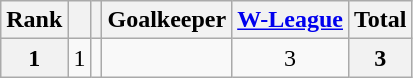<table class="wikitable" style="text-align:center">
<tr>
<th>Rank</th>
<th></th>
<th></th>
<th>Goalkeeper</th>
<th><a href='#'>W-League</a></th>
<th>Total</th>
</tr>
<tr>
<th>1</th>
<td>1</td>
<td></td>
<td align="left"></td>
<td>3</td>
<th>3</th>
</tr>
</table>
